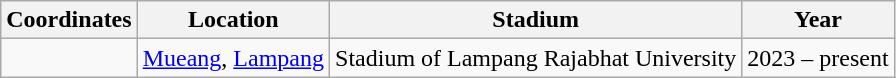<table class="wikitable sortable">
<tr>
<th>Coordinates</th>
<th>Location</th>
<th>Stadium</th>
<th>Year</th>
</tr>
<tr>
<td></td>
<td><a href='#'>Mueang</a>, <a href='#'>Lampang</a></td>
<td>Stadium of Lampang Rajabhat University</td>
<td>2023 – present</td>
</tr>
</table>
